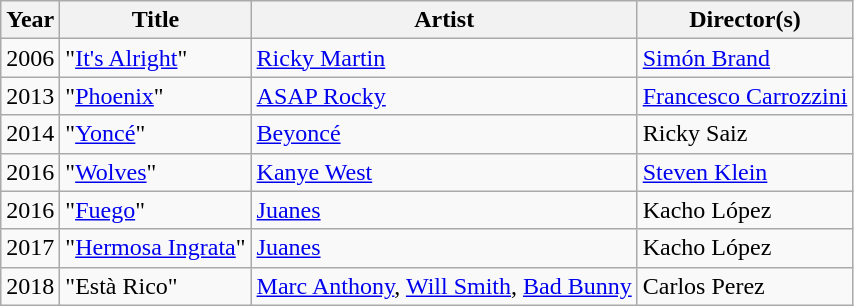<table class="wikitable sortable plainrowheaders">
<tr>
<th scope="col">Year</th>
<th scope="col">Title</th>
<th scope="col">Artist</th>
<th scope="col">Director(s)</th>
</tr>
<tr>
<td align=center>2006</td>
<td>"<a href='#'>It's Alright</a>"</td>
<td><a href='#'>Ricky Martin</a></td>
<td><a href='#'>Simón Brand</a></td>
</tr>
<tr>
<td align=center>2013</td>
<td>"<a href='#'>Phoenix</a>"</td>
<td><a href='#'>ASAP Rocky</a></td>
<td><a href='#'>Francesco Carrozzini</a></td>
</tr>
<tr>
<td align=center>2014</td>
<td>"<a href='#'>Yoncé</a>"</td>
<td><a href='#'>Beyoncé</a></td>
<td>Ricky Saiz</td>
</tr>
<tr>
<td align=center>2016</td>
<td>"<a href='#'>Wolves</a>"</td>
<td><a href='#'>Kanye West</a></td>
<td><a href='#'>Steven Klein</a></td>
</tr>
<tr>
<td align=center>2016</td>
<td>"<a href='#'>Fuego</a>"</td>
<td><a href='#'>Juanes</a></td>
<td>Kacho López</td>
</tr>
<tr>
<td align=center>2017</td>
<td>"<a href='#'>Hermosa Ingrata</a>"</td>
<td><a href='#'>Juanes</a></td>
<td>Kacho López</td>
</tr>
<tr>
<td align=center>2018</td>
<td>"Està Rico"</td>
<td><a href='#'>Marc Anthony</a>, <a href='#'>Will Smith</a>, <a href='#'>Bad Bunny</a></td>
<td>Carlos Perez</td>
</tr>
</table>
